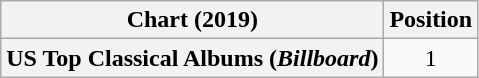<table class="wikitable plainrowheaders" style="text-align:center">
<tr>
<th scope="col">Chart (2019)</th>
<th scope="col">Position</th>
</tr>
<tr>
<th scope="row">US Top Classical Albums (<em>Billboard</em>)</th>
<td>1</td>
</tr>
</table>
